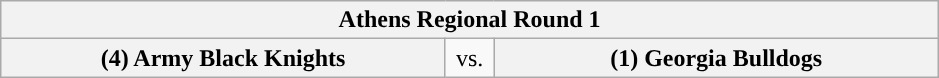<table class="wikitable">
<tr>
<th style="width: 604px;" colspan=3>Athens Regional Round 1</th>
</tr>
<tr>
<th style="width: 289px; ">(4) Army Black Knights</th>
<td style="width: 25px; text-align:center">vs.</td>
<th style="width: 289px; ">(1) Georgia Bulldogs</th>
</tr>
</table>
